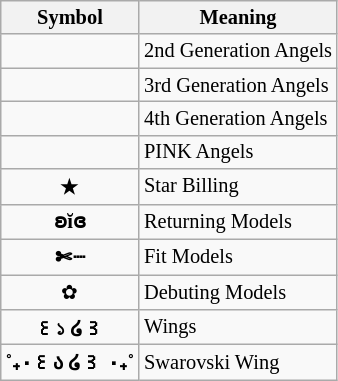<table class="sortable wikitable" style="font-size:85%;">
<tr>
<th>Symbol</th>
<th>Meaning</th>
</tr>
<tr>
<td align="center"><strong></strong></td>
<td>2nd Generation Angels</td>
</tr>
<tr>
<td align="center"><strong></strong></td>
<td>3rd Generation Angels</td>
</tr>
<tr>
<td align="center"><strong></strong></td>
<td>4th Generation Angels</td>
</tr>
<tr>
<td align="center"><strong></strong></td>
<td>PINK Angels</td>
</tr>
<tr>
<td align="center"><strong>★</strong></td>
<td>Star Billing</td>
</tr>
<tr>
<td align="center"><strong>ʚĭɞ</strong></td>
<td>Returning Models</td>
</tr>
<tr>
<td align="center"><strong>✄┈</strong></td>
<td>Fit Models</td>
</tr>
<tr>
<td align="center">✿</td>
<td>Debuting Models</td>
</tr>
<tr>
<td align="center"><strong>꒰১ ໒꒱</strong></td>
<td>Wings</td>
</tr>
<tr>
<td align="center"><strong>˚₊‧꒰ა ໒꒱ ‧₊˚</strong></td>
<td>Swarovski Wing</td>
</tr>
</table>
